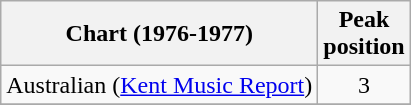<table class="wikitable">
<tr>
<th>Chart (1976-1977)</th>
<th>Peak<br>position</th>
</tr>
<tr>
<td>Australian (<a href='#'>Kent Music Report</a>)</td>
<td align="center">3</td>
</tr>
<tr>
</tr>
</table>
